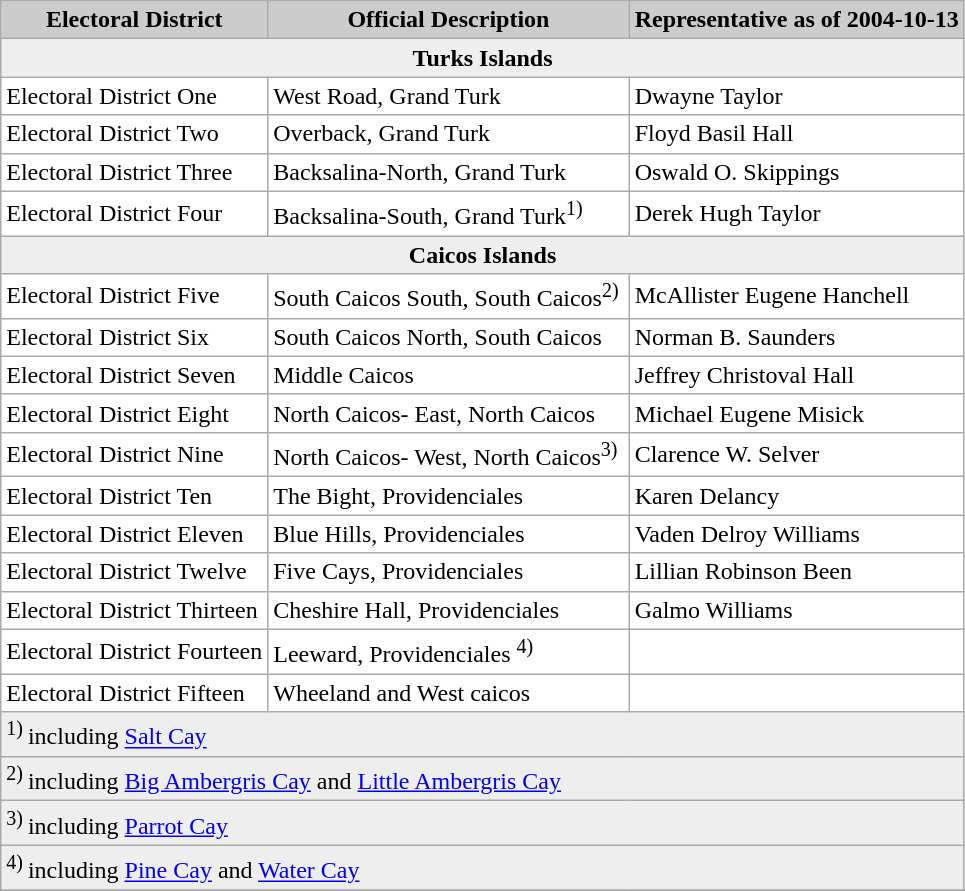<table class="wikitable">
<tr>
<th style="background: #CCC;">Electoral District</th>
<th style="background: #CCC;">Official Description</th>
<th style="background: #CCC;">Representative as of 2004-10-13</th>
</tr>
<tr style="background: #EEE;">
<td colspan="9" align="center"><strong>Turks Islands</strong></td>
</tr>
<tr style="background: #FFF;">
<td>Electoral District One</td>
<td>West Road, Grand Turk</td>
<td>Dwayne Taylor</td>
</tr>
<tr style="background: #FFF;">
<td>Electoral District Two</td>
<td>Overback, Grand Turk</td>
<td>Floyd Basil Hall</td>
</tr>
<tr style="background: #FFF;">
<td>Electoral District Three</td>
<td>Backsalina-North, Grand Turk</td>
<td>Oswald O. Skippings</td>
</tr>
<tr style="background: #FFF;">
<td>Electoral District Four</td>
<td>Backsalina-South, Grand Turk<sup>1) </sup></td>
<td>Derek Hugh Taylor</td>
</tr>
<tr style="background: #EEE;">
<td colspan="9" align="center"><strong>Caicos Islands</strong></td>
</tr>
<tr style="background: #FFF;">
<td>Electoral District Five</td>
<td>South Caicos South, South Caicos<sup>2) </sup></td>
<td>McAllister Eugene Hanchell</td>
</tr>
<tr style="background: #FFF;">
<td>Electoral District Six</td>
<td>South Caicos North, South Caicos</td>
<td>Norman B. Saunders</td>
</tr>
<tr style="background: #FFF;">
<td>Electoral District Seven</td>
<td>Middle Caicos</td>
<td>Jeffrey Christoval Hall</td>
</tr>
<tr style="background: #FFF;">
<td>Electoral District Eight</td>
<td>North Caicos- East, North Caicos</td>
<td>Michael Eugene Misick</td>
</tr>
<tr style="background: #FFF;">
<td>Electoral District Nine</td>
<td>North Caicos- West, North Caicos<sup>3) </sup></td>
<td>Clarence W. Selver</td>
</tr>
<tr style="background: #FFF;">
<td>Electoral District Ten</td>
<td>The Bight, Providenciales</td>
<td>Karen Delancy</td>
</tr>
<tr style="background: #FFF;">
<td>Electoral District Eleven</td>
<td>Blue Hills, Providenciales</td>
<td>Vaden Delroy Williams</td>
</tr>
<tr style="background: #FFF;">
<td>Electoral District Twelve</td>
<td>Five Cays, Providenciales</td>
<td>Lillian Robinson Been</td>
</tr>
<tr style="background: #FFF;">
<td>Electoral District Thirteen</td>
<td>Cheshire Hall, Providenciales</td>
<td>Galmo Williams</td>
</tr>
<tr style="background: #FFF;">
<td>Electoral District Fourteen</td>
<td>Leeward, Providenciales <sup>4) </sup></td>
<td></td>
</tr>
<tr style="background: #FFF;">
<td>Electoral District Fifteen</td>
<td>Wheeland and West caicos</td>
<td></td>
</tr>
<tr style="background: #EEE;">
<td colspan="9" align="left"><sup>1) </sup>including <a href='#'>Salt Cay</a></td>
</tr>
<tr style="background: #EEE;">
<td colspan="9" align="left"><sup>2) </sup>including <a href='#'>Big Ambergris Cay</a> and <a href='#'>Little Ambergris Cay</a></td>
</tr>
<tr style="background: #EEE;">
<td colspan="9" align="left"><sup>3) </sup>including <a href='#'>Parrot Cay</a></td>
</tr>
<tr style="background: #EEE;">
<td colspan="9" align="left"><sup>4) </sup>including <a href='#'>Pine Cay</a> and <a href='#'>Water Cay</a></td>
</tr>
<tr>
</tr>
</table>
